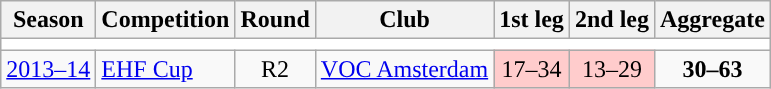<table class="wikitable">
<tr>
<th>Season</th>
<th>Competition</th>
<th>Round</th>
<th>Club</th>
<th>1st leg</th>
<th>2nd leg</th>
<th>Aggregate</th>
</tr>
<tr>
<td colspan="7" bgcolor=white></td>
</tr>
<tr>
<td><a href='#'>2013–14</a></td>
<td><a href='#'>EHF Cup</a></td>
<td style="text-align:center;">R2</td>
<td> <a href='#'>VOC Amsterdam</a></td>
<td style="text-align:center; "bgcolor="#ffcccc">17–34</td>
<td style="text-align:center; "bgcolor="#ffcccc">13–29</td>
<td style="text-align:center;"><strong>30–63</strong></td>
</tr>
</table>
